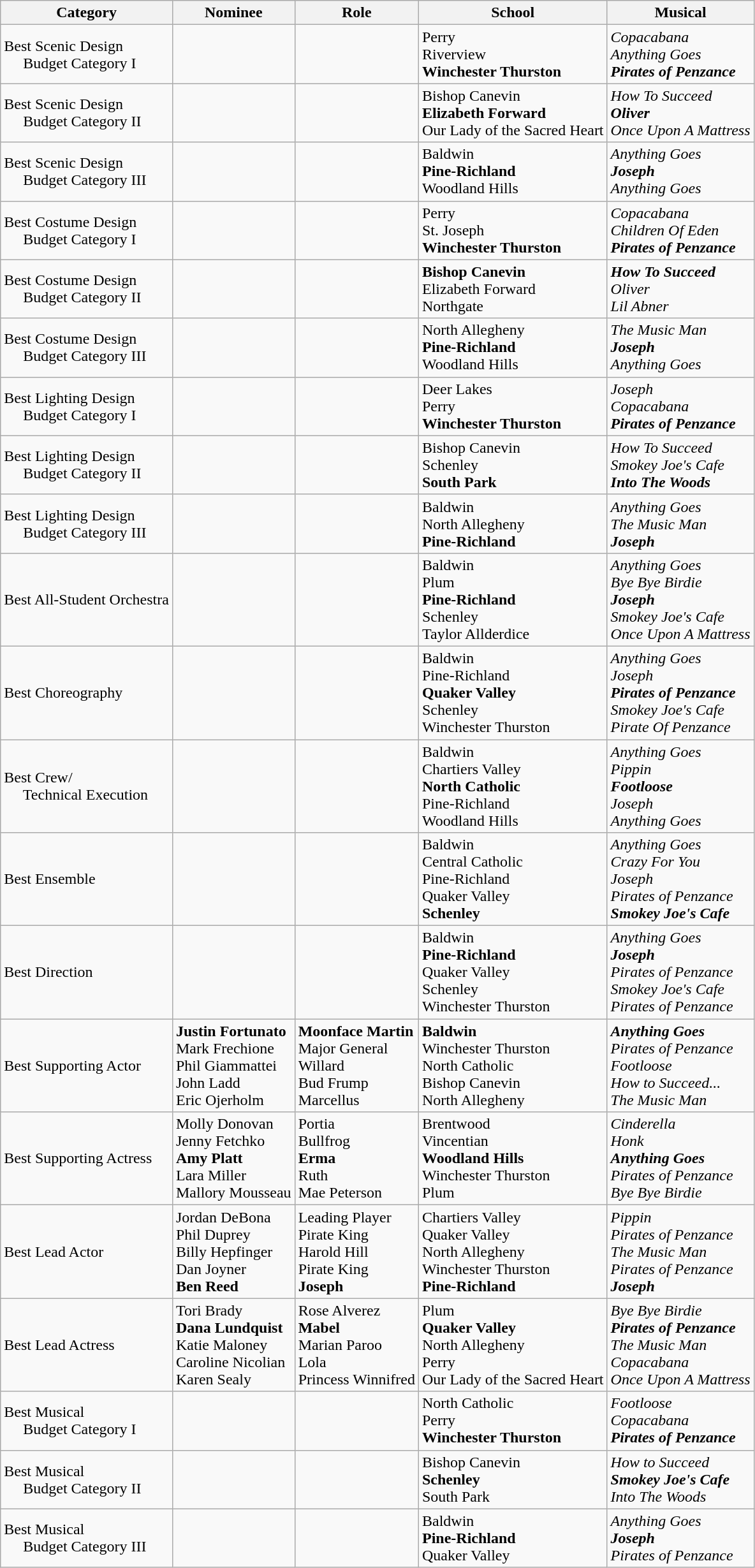<table class="wikitable">
<tr>
<th>Category</th>
<th>Nominee</th>
<th>Role</th>
<th>School</th>
<th>Musical</th>
</tr>
<tr>
<td>Best Scenic Design<br>     Budget Category I</td>
<td></td>
<td></td>
<td>Perry<br>Riverview<br><strong>Winchester Thurston</strong></td>
<td><em>Copacabana</em><br><em>Anything Goes</em><br><strong><em>Pirates of Penzance</em></strong></td>
</tr>
<tr>
<td>Best Scenic Design<br>     Budget Category II</td>
<td></td>
<td></td>
<td>Bishop Canevin<br><strong>Elizabeth Forward</strong><br>Our Lady of the Sacred Heart</td>
<td><em>How To Succeed</em><br><strong><em>Oliver</em></strong><br><em>Once Upon A Mattress</em></td>
</tr>
<tr>
<td>Best Scenic Design<br>     Budget Category III</td>
<td></td>
<td></td>
<td>Baldwin<br><strong>Pine-Richland</strong><br>Woodland Hills</td>
<td><em>Anything Goes</em><br><strong><em>Joseph</em></strong><br><em>Anything Goes</em></td>
</tr>
<tr>
<td>Best Costume Design<br>     Budget Category I</td>
<td></td>
<td></td>
<td>Perry<br>St. Joseph<br><strong>Winchester Thurston</strong></td>
<td><em>Copacabana</em><br><em>Children Of Eden</em><br><strong><em>Pirates of Penzance</em></strong></td>
</tr>
<tr>
<td>Best Costume Design<br>     Budget Category II</td>
<td></td>
<td></td>
<td><strong>Bishop Canevin</strong><br>Elizabeth Forward<br>Northgate</td>
<td><strong><em>How To Succeed</em></strong><br><em>Oliver</em><br><em>Lil Abner</em></td>
</tr>
<tr>
<td>Best Costume Design<br>     Budget Category III</td>
<td></td>
<td></td>
<td>North Allegheny<br><strong>Pine-Richland</strong><br>Woodland Hills</td>
<td><em>The Music Man</em><br><strong><em>Joseph</em></strong><br><em>Anything Goes</em></td>
</tr>
<tr>
<td>Best Lighting Design<br>     Budget Category I</td>
<td></td>
<td></td>
<td>Deer Lakes<br>Perry<br><strong>Winchester Thurston</strong></td>
<td><em>Joseph</em><br><em>Copacabana</em><br><strong><em>Pirates of Penzance</em></strong></td>
</tr>
<tr>
<td>Best Lighting Design<br>     Budget Category II</td>
<td></td>
<td></td>
<td>Bishop Canevin<br>Schenley<br><strong>South Park</strong></td>
<td><em>How To Succeed</em><br><em>Smokey Joe's Cafe</em><br><strong><em>Into The Woods</em></strong></td>
</tr>
<tr>
<td>Best Lighting Design<br>     Budget Category III</td>
<td></td>
<td></td>
<td>Baldwin<br>North Allegheny<br><strong>Pine-Richland</strong></td>
<td><em>Anything Goes</em><br><em>The Music Man</em><br><strong><em>Joseph</em></strong></td>
</tr>
<tr>
<td>Best All-Student Orchestra</td>
<td></td>
<td></td>
<td>Baldwin<br>Plum<br><strong>Pine-Richland</strong><br>Schenley<br>Taylor Allderdice</td>
<td><em>Anything Goes</em><br><em>Bye Bye Birdie</em><br><strong><em>Joseph</em></strong><br><em>Smokey Joe's Cafe</em><br><em>Once Upon A Mattress</em></td>
</tr>
<tr>
<td>Best Choreography</td>
<td></td>
<td></td>
<td>Baldwin<br>Pine-Richland<br><strong>Quaker Valley</strong><br>Schenley<br>Winchester Thurston</td>
<td><em>Anything Goes</em><br><em>Joseph</em><br><strong><em>Pirates of Penzance</em></strong><br><em>Smokey Joe's Cafe</em><br><em>Pirate Of Penzance</em></td>
</tr>
<tr>
<td>Best Crew/<br>     Technical Execution</td>
<td></td>
<td></td>
<td>Baldwin<br>Chartiers Valley<br><strong>North Catholic</strong><br>Pine-Richland<br>Woodland Hills</td>
<td><em>Anything Goes</em><br><em>Pippin</em><br><strong><em>Footloose</em></strong><br><em>Joseph</em><br><em>Anything Goes</em></td>
</tr>
<tr>
<td>Best Ensemble</td>
<td></td>
<td></td>
<td>Baldwin<br>Central Catholic<br>Pine-Richland<br>Quaker Valley<br><strong>Schenley</strong></td>
<td><em>Anything Goes</em><br><em>Crazy For You</em><br><em>Joseph</em><br><em>Pirates of Penzance</em><br><strong><em>Smokey Joe's Cafe</em></strong></td>
</tr>
<tr>
<td>Best Direction</td>
<td></td>
<td></td>
<td>Baldwin<br><strong>Pine-Richland</strong><br>Quaker Valley<br>Schenley<br>Winchester Thurston</td>
<td><em>Anything Goes</em><br><strong><em>Joseph</em></strong><br><em>Pirates of Penzance</em><br><em>Smokey Joe's Cafe</em><br><em>Pirates of Penzance</em></td>
</tr>
<tr>
<td>Best Supporting Actor</td>
<td><strong>Justin Fortunato</strong><br>Mark Frechione<br>Phil Giammattei<br>John Ladd<br>Eric Ojerholm</td>
<td><strong>Moonface Martin</strong><br>Major General<br>Willard<br>Bud Frump<br>Marcellus</td>
<td><strong>Baldwin</strong><br>Winchester Thurston<br>North Catholic<br>Bishop Canevin <br>North Allegheny</td>
<td><strong><em>Anything Goes</em></strong><br><em>Pirates of Penzance</em><br><em>Footloose</em><br><em>How to Succeed...</em><br><em>The Music Man</em></td>
</tr>
<tr>
<td>Best Supporting Actress</td>
<td>Molly Donovan<br>Jenny Fetchko<br><strong>Amy Platt</strong><br>Lara Miller<br>Mallory Mousseau</td>
<td>Portia<br>Bullfrog<br><strong>Erma</strong><br>Ruth<br>Mae Peterson</td>
<td>Brentwood<br>Vincentian<br><strong>Woodland Hills</strong><br>Winchester Thurston<br>Plum</td>
<td><em>Cinderella</em><br><em>Honk</em><br><strong><em>Anything Goes</em></strong><br><em>Pirates of Penzance</em><br><em>Bye Bye Birdie</em></td>
</tr>
<tr>
<td>Best Lead Actor</td>
<td>Jordan DeBona<br>Phil Duprey<br>Billy Hepfinger<br>Dan Joyner<br><strong>Ben Reed</strong></td>
<td>Leading Player<br>Pirate King<br>Harold Hill<br>Pirate King<br><strong>Joseph</strong></td>
<td>Chartiers Valley<br>Quaker Valley<br>North Allegheny<br>Winchester Thurston<br><strong>Pine-Richland</strong></td>
<td><em>Pippin</em><br><em>Pirates of Penzance</em><br><em>The Music Man</em><br><em>Pirates of Penzance</em><br><strong><em>Joseph</em></strong></td>
</tr>
<tr>
<td>Best Lead Actress</td>
<td>Tori Brady<br><strong>Dana Lundquist</strong><br>Katie Maloney<br>Caroline Nicolian<br>Karen Sealy</td>
<td>Rose Alverez<br><strong>Mabel</strong><br>Marian Paroo<br>Lola<br>Princess Winnifred</td>
<td>Plum<br><strong>Quaker Valley</strong><br>North Allegheny<br>Perry<br>Our Lady of the Sacred Heart</td>
<td><em>Bye Bye Birdie</em><br><strong><em>Pirates of Penzance</em></strong><br><em>The Music Man</em><br><em>Copacabana</em><br><em>Once Upon A Mattress</em></td>
</tr>
<tr>
<td>Best Musical<br>     Budget Category I</td>
<td></td>
<td></td>
<td>North Catholic<br>Perry<br><strong>Winchester Thurston</strong></td>
<td><em>Footloose</em><br><em>Copacabana</em><br><strong><em>Pirates of Penzance</em></strong></td>
</tr>
<tr>
<td>Best Musical<br>     Budget Category II</td>
<td></td>
<td></td>
<td>Bishop Canevin<br><strong>Schenley</strong><br>South Park</td>
<td><em>How to Succeed</em><br><strong><em>Smokey Joe's Cafe</em></strong><br><em>Into The Woods</em></td>
</tr>
<tr>
<td>Best Musical<br>     Budget Category III</td>
<td></td>
<td></td>
<td>Baldwin<br><strong>Pine-Richland</strong><br>Quaker Valley</td>
<td><em>Anything Goes</em><br><strong><em>Joseph</em></strong><br><em>Pirates of Penzance</em></td>
</tr>
</table>
